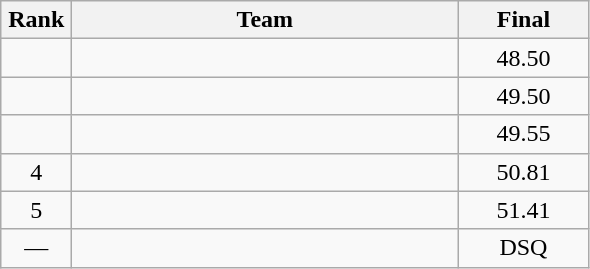<table class=wikitable style="text-align:center">
<tr>
<th width=40>Rank</th>
<th width=250>Team</th>
<th width=80>Final</th>
</tr>
<tr>
<td></td>
<td align=left></td>
<td>48.50</td>
</tr>
<tr>
<td></td>
<td align=left></td>
<td>49.50</td>
</tr>
<tr>
<td></td>
<td align=left></td>
<td>49.55</td>
</tr>
<tr>
<td>4</td>
<td align=left></td>
<td>50.81</td>
</tr>
<tr>
<td>5</td>
<td align=left></td>
<td>51.41</td>
</tr>
<tr>
<td>—</td>
<td align=left></td>
<td>DSQ</td>
</tr>
</table>
